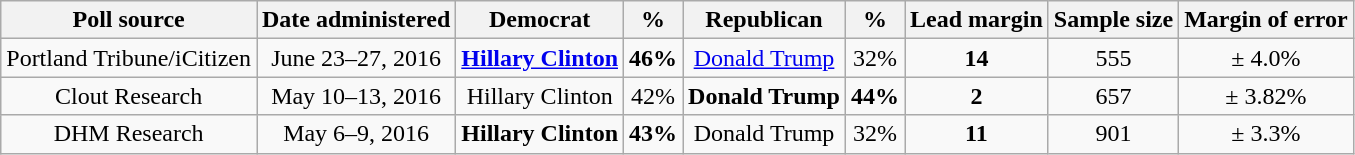<table class="wikitable" style="text-align:center;">
<tr>
<th>Poll source</th>
<th>Date administered</th>
<th>Democrat</th>
<th>%</th>
<th>Republican</th>
<th>%</th>
<th>Lead margin</th>
<th>Sample size</th>
<th>Margin of error</th>
</tr>
<tr>
<td>Portland Tribune/iCitizen</td>
<td>June 23–27, 2016</td>
<td><strong><a href='#'>Hillary Clinton</a></strong></td>
<td><strong>46%</strong></td>
<td><a href='#'>Donald Trump</a></td>
<td>32%</td>
<td><strong>14</strong></td>
<td>555</td>
<td>± 4.0%</td>
</tr>
<tr>
<td>Clout Research</td>
<td>May 10–13, 2016</td>
<td>Hillary Clinton</td>
<td>42%</td>
<td><strong>Donald Trump</strong></td>
<td><strong>44%</strong></td>
<td><strong>2</strong></td>
<td>657</td>
<td>± 3.82%</td>
</tr>
<tr>
<td>DHM Research</td>
<td>May 6–9, 2016</td>
<td><strong>Hillary Clinton</strong></td>
<td><strong>43%</strong></td>
<td>Donald Trump</td>
<td>32%</td>
<td><strong>11</strong></td>
<td>901</td>
<td>± 3.3%</td>
</tr>
</table>
